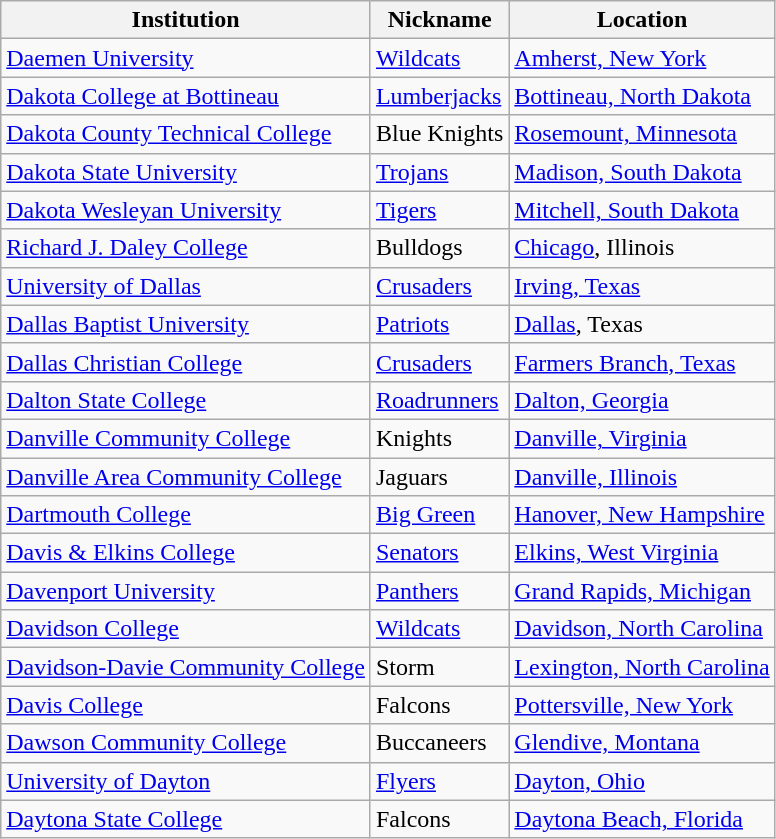<table class="wikitable">
<tr>
<th>Institution</th>
<th>Nickname</th>
<th>Location</th>
</tr>
<tr>
<td><a href='#'>Daemen University</a></td>
<td><a href='#'>Wildcats</a></td>
<td><a href='#'>Amherst, New York</a></td>
</tr>
<tr>
<td><a href='#'>Dakota College at Bottineau</a></td>
<td><a href='#'>Lumberjacks</a></td>
<td><a href='#'>Bottineau, North Dakota</a></td>
</tr>
<tr>
<td><a href='#'>Dakota County Technical College</a></td>
<td>Blue Knights</td>
<td><a href='#'>Rosemount, Minnesota</a></td>
</tr>
<tr>
<td><a href='#'>Dakota State University</a></td>
<td><a href='#'>Trojans</a></td>
<td><a href='#'>Madison, South Dakota</a></td>
</tr>
<tr>
<td><a href='#'>Dakota Wesleyan University</a></td>
<td><a href='#'>Tigers</a></td>
<td><a href='#'>Mitchell, South Dakota</a></td>
</tr>
<tr>
<td><a href='#'>Richard J. Daley College</a></td>
<td>Bulldogs</td>
<td><a href='#'>Chicago</a>, Illinois</td>
</tr>
<tr>
<td><a href='#'>University of Dallas</a></td>
<td><a href='#'>Crusaders</a></td>
<td><a href='#'>Irving, Texas</a></td>
</tr>
<tr>
<td><a href='#'>Dallas Baptist University</a></td>
<td><a href='#'>Patriots</a></td>
<td><a href='#'>Dallas</a>, Texas</td>
</tr>
<tr>
<td><a href='#'>Dallas Christian College</a></td>
<td><a href='#'>Crusaders</a></td>
<td><a href='#'>Farmers Branch, Texas</a></td>
</tr>
<tr>
<td><a href='#'>Dalton State College</a></td>
<td><a href='#'>Roadrunners</a></td>
<td><a href='#'>Dalton, Georgia</a></td>
</tr>
<tr>
<td><a href='#'>Danville Community College</a></td>
<td>Knights</td>
<td><a href='#'>Danville, Virginia</a></td>
</tr>
<tr>
<td><a href='#'>Danville Area Community College</a></td>
<td>Jaguars</td>
<td><a href='#'>Danville, Illinois</a></td>
</tr>
<tr>
<td><a href='#'>Dartmouth College</a></td>
<td><a href='#'>Big Green</a></td>
<td><a href='#'>Hanover, New Hampshire</a></td>
</tr>
<tr>
<td><a href='#'>Davis & Elkins College</a></td>
<td><a href='#'>Senators</a></td>
<td><a href='#'>Elkins, West Virginia</a></td>
</tr>
<tr>
<td><a href='#'>Davenport University</a></td>
<td><a href='#'>Panthers</a></td>
<td><a href='#'>Grand Rapids, Michigan</a></td>
</tr>
<tr>
<td><a href='#'>Davidson College</a></td>
<td><a href='#'>Wildcats</a></td>
<td><a href='#'>Davidson, North Carolina</a></td>
</tr>
<tr>
<td><a href='#'>Davidson-Davie Community College</a></td>
<td>Storm</td>
<td><a href='#'>Lexington, North Carolina</a></td>
</tr>
<tr>
<td><a href='#'>Davis College</a></td>
<td>Falcons</td>
<td><a href='#'>Pottersville, New York</a></td>
</tr>
<tr>
<td><a href='#'>Dawson Community College</a></td>
<td>Buccaneers</td>
<td><a href='#'>Glendive, Montana</a></td>
</tr>
<tr>
<td><a href='#'>University of Dayton</a></td>
<td><a href='#'>Flyers</a></td>
<td><a href='#'>Dayton, Ohio</a></td>
</tr>
<tr>
<td><a href='#'>Daytona State College</a></td>
<td>Falcons</td>
<td><a href='#'>Daytona Beach, Florida</a></td>
</tr>
</table>
